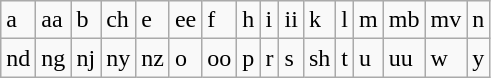<table class="wikitable">
<tr>
<td>a</td>
<td>aa</td>
<td>b</td>
<td>ch</td>
<td>e</td>
<td>ee</td>
<td>f</td>
<td>h</td>
<td>i</td>
<td>ii</td>
<td>k</td>
<td>l</td>
<td>m</td>
<td>mb</td>
<td>mv</td>
<td>n</td>
</tr>
<tr>
<td>nd</td>
<td>ng</td>
<td>nj</td>
<td>ny</td>
<td>nz</td>
<td>o</td>
<td>oo</td>
<td>p</td>
<td>r</td>
<td>s</td>
<td>sh</td>
<td>t</td>
<td>u</td>
<td>uu</td>
<td>w</td>
<td>y</td>
</tr>
</table>
